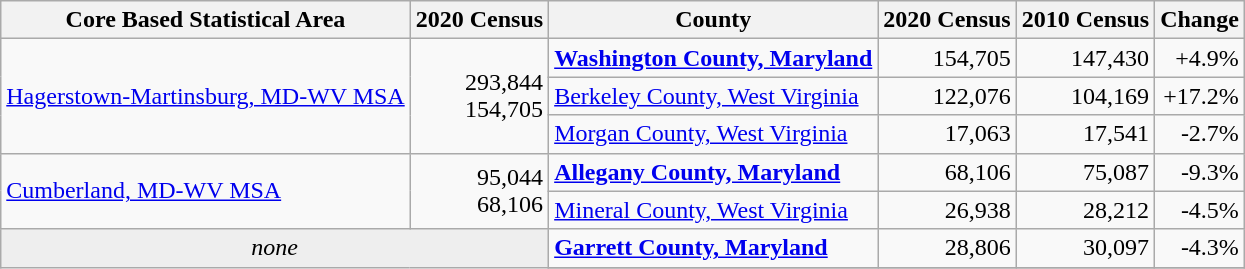<table class=wikitable>
<tr>
<th>Core Based Statistical Area</th>
<th>2020 Census</th>
<th>County</th>
<th>2020 Census</th>
<th>2010 Census</th>
<th>Change</th>
</tr>
<tr>
<td rowspan=3><a href='#'><span>Hagerstown-Martinsburg, MD-WV MSA</span></a></td>
<td rowspan=3 align=right><span>293,844</span><br>154,705</td>
<td><strong><a href='#'>Washington County, Maryland</a></strong></td>
<td align=right>154,705</td>
<td align=right>147,430</td>
<td align=right><span>+4.9%</span></td>
</tr>
<tr>
<td><a href='#'><span>Berkeley County, West Virginia</span></a></td>
<td align=right>122,076</td>
<td align=right>104,169</td>
<td align=right><span>+17.2%</span></td>
</tr>
<tr>
<td><a href='#'><span>Morgan County, West Virginia</span></a></td>
<td align=right>17,063</td>
<td align=right>17,541</td>
<td align=right><span>-2.7%</span></td>
</tr>
<tr>
<td rowspan=2><a href='#'><span>Cumberland, MD-WV MSA</span></a></td>
<td rowspan=2 align=right><span>95,044</span><br>68,106</td>
<td><strong><a href='#'>Allegany County, Maryland</a></strong></td>
<td align=right>68,106</td>
<td align=right>75,087</td>
<td align=right><span>-9.3%</span></td>
</tr>
<tr>
<td><a href='#'><span>Mineral County, West Virginia</span></a></td>
<td align=right>26,938</td>
<td align=right>28,212</td>
<td align=right><span>-4.5%</span></td>
</tr>
<tr>
<td rowspan=3 colspan=2 align=center bgcolor=#EEEEEE><em>none</em></td>
<td><strong><a href='#'>Garrett County, Maryland</a></strong></td>
<td align=right>28,806</td>
<td align=right>30,097</td>
<td align=right><span>-4.3%</span></td>
</tr>
<tr>
</tr>
</table>
